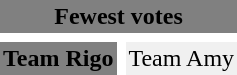<table cellpadding=2 cellspacing=6>
<tr bgcolor=#808080>
<td colspan="3" align="center"><strong>Fewest votes</strong></td>
</tr>
<tr>
<td bgcolor="#808080"><strong>Team Rigo</strong></td>
<td bgcolor="#F0F0F0">Team Amy</td>
</tr>
</table>
